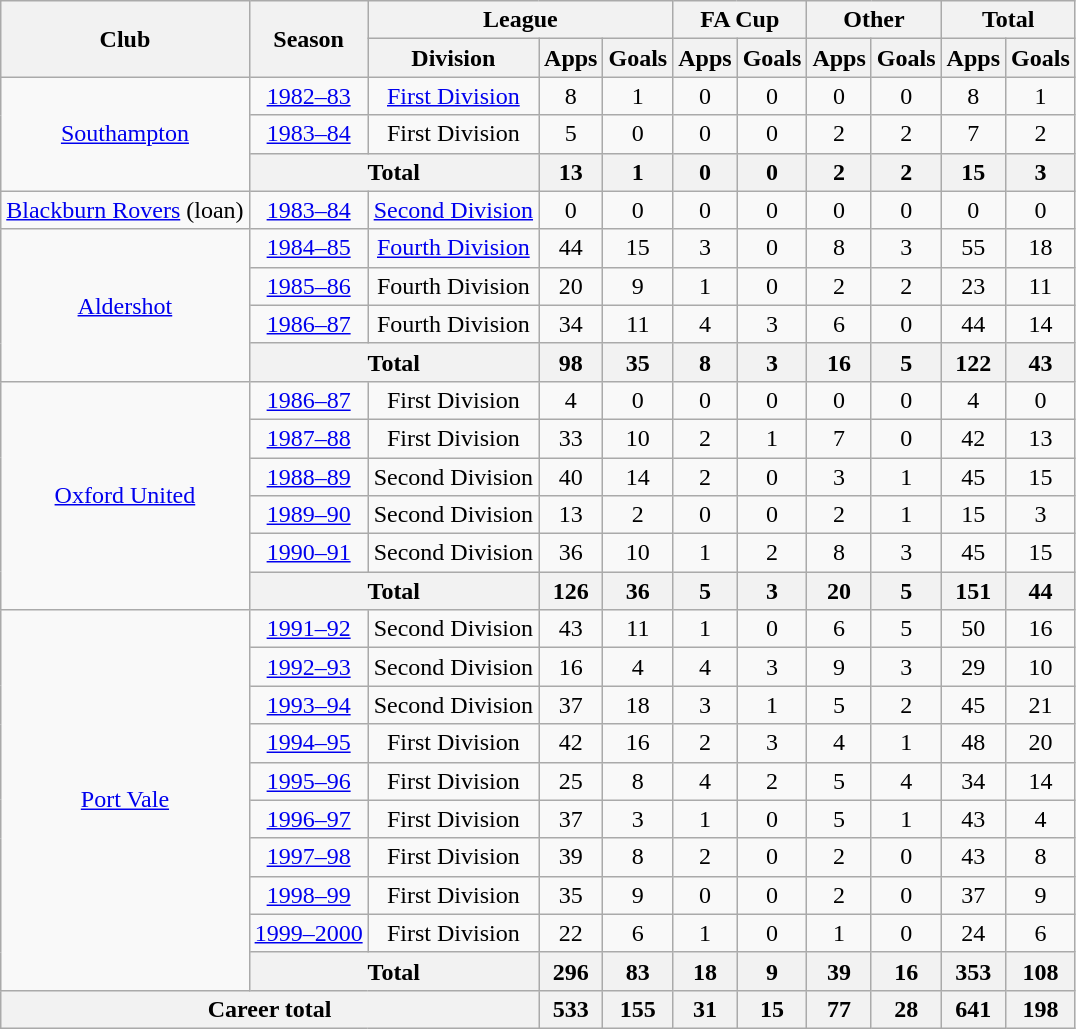<table class="wikitable" style="text-align: center;">
<tr>
<th rowspan="2">Club</th>
<th rowspan="2">Season</th>
<th colspan="3">League</th>
<th colspan="2">FA Cup</th>
<th colspan="2">Other</th>
<th colspan="2">Total</th>
</tr>
<tr>
<th>Division</th>
<th>Apps</th>
<th>Goals</th>
<th>Apps</th>
<th>Goals</th>
<th>Apps</th>
<th>Goals</th>
<th>Apps</th>
<th>Goals</th>
</tr>
<tr>
<td rowspan="3"><a href='#'>Southampton</a></td>
<td><a href='#'>1982–83</a></td>
<td><a href='#'>First Division</a></td>
<td>8</td>
<td>1</td>
<td>0</td>
<td>0</td>
<td>0</td>
<td>0</td>
<td>8</td>
<td>1</td>
</tr>
<tr>
<td><a href='#'>1983–84</a></td>
<td>First Division</td>
<td>5</td>
<td>0</td>
<td>0</td>
<td>0</td>
<td>2</td>
<td>2</td>
<td>7</td>
<td>2</td>
</tr>
<tr>
<th colspan="2">Total</th>
<th>13</th>
<th>1</th>
<th>0</th>
<th>0</th>
<th>2</th>
<th>2</th>
<th>15</th>
<th>3</th>
</tr>
<tr>
<td><a href='#'>Blackburn Rovers</a> (loan)</td>
<td><a href='#'>1983–84</a></td>
<td><a href='#'>Second Division</a></td>
<td>0</td>
<td>0</td>
<td>0</td>
<td>0</td>
<td>0</td>
<td>0</td>
<td>0</td>
<td>0</td>
</tr>
<tr>
<td rowspan="4"><a href='#'>Aldershot</a></td>
<td><a href='#'>1984–85</a></td>
<td><a href='#'>Fourth Division</a></td>
<td>44</td>
<td>15</td>
<td>3</td>
<td>0</td>
<td>8</td>
<td>3</td>
<td>55</td>
<td>18</td>
</tr>
<tr>
<td><a href='#'>1985–86</a></td>
<td>Fourth Division</td>
<td>20</td>
<td>9</td>
<td>1</td>
<td>0</td>
<td>2</td>
<td>2</td>
<td>23</td>
<td>11</td>
</tr>
<tr>
<td><a href='#'>1986–87</a></td>
<td>Fourth Division</td>
<td>34</td>
<td>11</td>
<td>4</td>
<td>3</td>
<td>6</td>
<td>0</td>
<td>44</td>
<td>14</td>
</tr>
<tr>
<th colspan="2">Total</th>
<th>98</th>
<th>35</th>
<th>8</th>
<th>3</th>
<th>16</th>
<th>5</th>
<th>122</th>
<th>43</th>
</tr>
<tr>
<td rowspan="6"><a href='#'>Oxford United</a></td>
<td><a href='#'>1986–87</a></td>
<td>First Division</td>
<td>4</td>
<td>0</td>
<td>0</td>
<td>0</td>
<td>0</td>
<td>0</td>
<td>4</td>
<td>0</td>
</tr>
<tr>
<td><a href='#'>1987–88</a></td>
<td>First Division</td>
<td>33</td>
<td>10</td>
<td>2</td>
<td>1</td>
<td>7</td>
<td>0</td>
<td>42</td>
<td>13</td>
</tr>
<tr>
<td><a href='#'>1988–89</a></td>
<td>Second Division</td>
<td>40</td>
<td>14</td>
<td>2</td>
<td>0</td>
<td>3</td>
<td>1</td>
<td>45</td>
<td>15</td>
</tr>
<tr>
<td><a href='#'>1989–90</a></td>
<td>Second Division</td>
<td>13</td>
<td>2</td>
<td>0</td>
<td>0</td>
<td>2</td>
<td>1</td>
<td>15</td>
<td>3</td>
</tr>
<tr>
<td><a href='#'>1990–91</a></td>
<td>Second Division</td>
<td>36</td>
<td>10</td>
<td>1</td>
<td>2</td>
<td>8</td>
<td>3</td>
<td>45</td>
<td>15</td>
</tr>
<tr>
<th colspan="2">Total</th>
<th>126</th>
<th>36</th>
<th>5</th>
<th>3</th>
<th>20</th>
<th>5</th>
<th>151</th>
<th>44</th>
</tr>
<tr>
<td rowspan="10"><a href='#'>Port Vale</a></td>
<td><a href='#'>1991–92</a></td>
<td>Second Division</td>
<td>43</td>
<td>11</td>
<td>1</td>
<td>0</td>
<td>6</td>
<td>5</td>
<td>50</td>
<td>16</td>
</tr>
<tr>
<td><a href='#'>1992–93</a></td>
<td>Second Division</td>
<td>16</td>
<td>4</td>
<td>4</td>
<td>3</td>
<td>9</td>
<td>3</td>
<td>29</td>
<td>10</td>
</tr>
<tr>
<td><a href='#'>1993–94</a></td>
<td>Second Division</td>
<td>37</td>
<td>18</td>
<td>3</td>
<td>1</td>
<td>5</td>
<td>2</td>
<td>45</td>
<td>21</td>
</tr>
<tr>
<td><a href='#'>1994–95</a></td>
<td>First Division</td>
<td>42</td>
<td>16</td>
<td>2</td>
<td>3</td>
<td>4</td>
<td>1</td>
<td>48</td>
<td>20</td>
</tr>
<tr>
<td><a href='#'>1995–96</a></td>
<td>First Division</td>
<td>25</td>
<td>8</td>
<td>4</td>
<td>2</td>
<td>5</td>
<td>4</td>
<td>34</td>
<td>14</td>
</tr>
<tr>
<td><a href='#'>1996–97</a></td>
<td>First Division</td>
<td>37</td>
<td>3</td>
<td>1</td>
<td>0</td>
<td>5</td>
<td>1</td>
<td>43</td>
<td>4</td>
</tr>
<tr>
<td><a href='#'>1997–98</a></td>
<td>First Division</td>
<td>39</td>
<td>8</td>
<td>2</td>
<td>0</td>
<td>2</td>
<td>0</td>
<td>43</td>
<td>8</td>
</tr>
<tr>
<td><a href='#'>1998–99</a></td>
<td>First Division</td>
<td>35</td>
<td>9</td>
<td>0</td>
<td>0</td>
<td>2</td>
<td>0</td>
<td>37</td>
<td>9</td>
</tr>
<tr>
<td><a href='#'>1999–2000</a></td>
<td>First Division</td>
<td>22</td>
<td>6</td>
<td>1</td>
<td>0</td>
<td>1</td>
<td>0</td>
<td>24</td>
<td>6</td>
</tr>
<tr>
<th colspan="2">Total</th>
<th>296</th>
<th>83</th>
<th>18</th>
<th>9</th>
<th>39</th>
<th>16</th>
<th>353</th>
<th>108</th>
</tr>
<tr>
<th colspan="3">Career total</th>
<th>533</th>
<th>155</th>
<th>31</th>
<th>15</th>
<th>77</th>
<th>28</th>
<th>641</th>
<th>198</th>
</tr>
</table>
